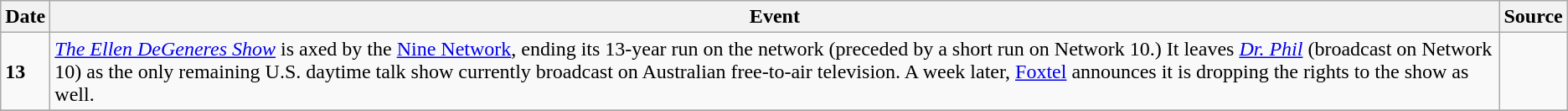<table class="wikitable">
<tr>
<th>Date</th>
<th>Event</th>
<th>Source</th>
</tr>
<tr>
<td><strong>13</strong></td>
<td><em><a href='#'>The Ellen DeGeneres Show</a></em> is axed by the <a href='#'>Nine Network</a>, ending its 13-year run on the network (preceded by a short run on Network 10.) It leaves <em><a href='#'>Dr. Phil</a></em> (broadcast on Network 10) as the only remaining U.S. daytime talk show currently broadcast on Australian free-to-air television. A week later, <a href='#'>Foxtel</a> announces it is dropping the rights to the show as well.</td>
<td></td>
</tr>
<tr>
</tr>
</table>
